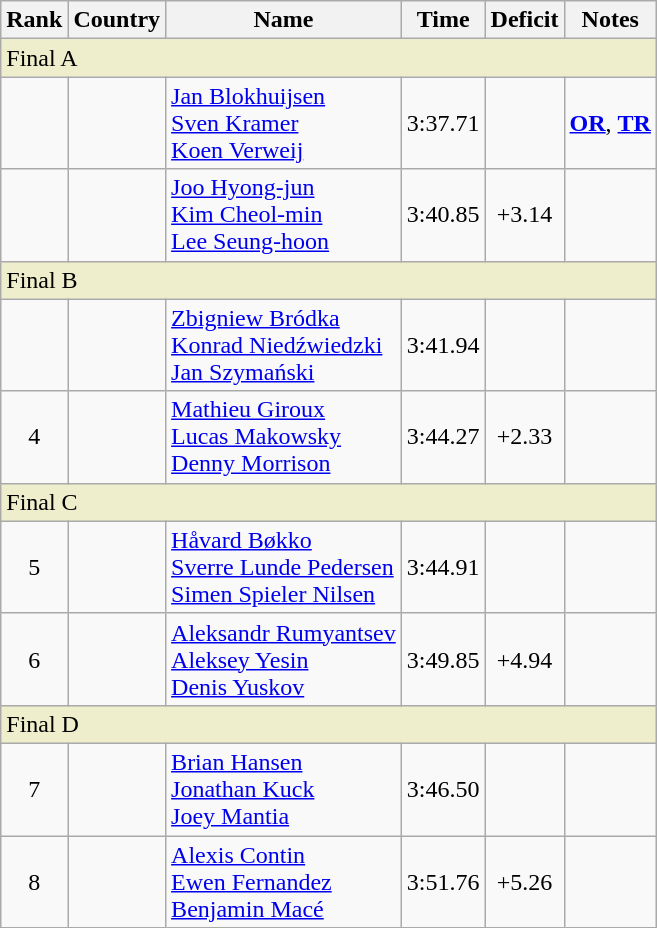<table class="wikitable" style="text-align:center;">
<tr>
<th>Rank</th>
<th>Country</th>
<th>Name</th>
<th>Time</th>
<th>Deficit</th>
<th>Notes</th>
</tr>
<tr>
<td colspan="6" align="left" style="background: #eeeecc">Final A</td>
</tr>
<tr>
<td></td>
<td align=left></td>
<td align=left><a href='#'>Jan Blokhuijsen</a><br><a href='#'>Sven Kramer</a><br><a href='#'>Koen Verweij</a></td>
<td>3:37.71</td>
<td></td>
<td><strong><a href='#'>OR</a></strong>, <strong><a href='#'>TR</a></strong></td>
</tr>
<tr>
<td></td>
<td align=left></td>
<td align=left><a href='#'>Joo Hyong-jun</a><br><a href='#'>Kim Cheol-min</a><br><a href='#'>Lee Seung-hoon</a></td>
<td>3:40.85</td>
<td>+3.14</td>
<td></td>
</tr>
<tr>
<td colspan="6" align="left" style="background: #eeeecc">Final B</td>
</tr>
<tr>
<td></td>
<td align=left></td>
<td align=left><a href='#'>Zbigniew Bródka</a><br><a href='#'>Konrad Niedźwiedzki</a><br><a href='#'>Jan Szymański</a></td>
<td>3:41.94</td>
<td></td>
<td></td>
</tr>
<tr>
<td>4</td>
<td align=left></td>
<td align=left><a href='#'>Mathieu Giroux</a><br><a href='#'>Lucas Makowsky</a><br><a href='#'>Denny Morrison</a></td>
<td>3:44.27</td>
<td>+2.33</td>
<td></td>
</tr>
<tr>
<td colspan="6" align="left" style="background: #eeeecc">Final C</td>
</tr>
<tr>
<td>5</td>
<td align=left></td>
<td align=left><a href='#'>Håvard Bøkko</a><br><a href='#'>Sverre Lunde Pedersen</a><br><a href='#'>Simen Spieler Nilsen</a></td>
<td>3:44.91</td>
<td></td>
<td></td>
</tr>
<tr>
<td>6</td>
<td align=left></td>
<td align=left><a href='#'>Aleksandr Rumyantsev</a><br><a href='#'>Aleksey Yesin</a><br><a href='#'>Denis Yuskov</a></td>
<td>3:49.85</td>
<td>+4.94</td>
<td></td>
</tr>
<tr>
<td colspan="6" align="left" style="background: #eeeecc">Final D</td>
</tr>
<tr>
<td>7</td>
<td align=left></td>
<td align=left><a href='#'>Brian Hansen</a><br><a href='#'>Jonathan Kuck</a><br><a href='#'>Joey Mantia</a></td>
<td>3:46.50</td>
<td></td>
<td></td>
</tr>
<tr>
<td>8</td>
<td align=left></td>
<td align=left><a href='#'>Alexis Contin</a><br><a href='#'>Ewen Fernandez</a><br><a href='#'>Benjamin Macé</a></td>
<td>3:51.76</td>
<td>+5.26</td>
<td></td>
</tr>
</table>
